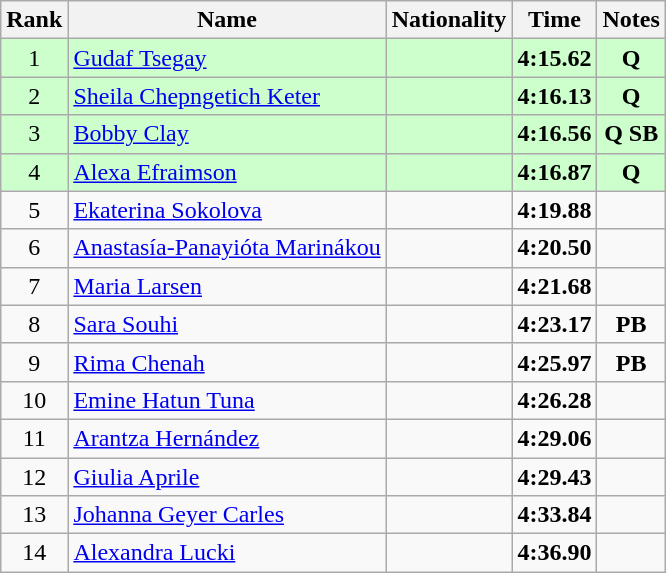<table class="wikitable sortable" style="text-align:center">
<tr>
<th>Rank</th>
<th>Name</th>
<th>Nationality</th>
<th>Time</th>
<th>Notes</th>
</tr>
<tr bgcolor=ccffcc>
<td>1</td>
<td align=left><a href='#'>Gudaf Tsegay</a></td>
<td align=left></td>
<td><strong>4:15.62</strong></td>
<td><strong>Q</strong></td>
</tr>
<tr bgcolor=ccffcc>
<td>2</td>
<td align=left><a href='#'>Sheila Chepngetich Keter</a></td>
<td align=left></td>
<td><strong>4:16.13</strong></td>
<td><strong>Q</strong></td>
</tr>
<tr bgcolor=ccffcc>
<td>3</td>
<td align=left><a href='#'>Bobby Clay</a></td>
<td align=left></td>
<td><strong>4:16.56</strong></td>
<td><strong>Q SB</strong></td>
</tr>
<tr bgcolor=ccffcc>
<td>4</td>
<td align=left><a href='#'>Alexa Efraimson</a></td>
<td align=left></td>
<td><strong>4:16.87</strong></td>
<td><strong>Q</strong></td>
</tr>
<tr>
<td>5</td>
<td align=left><a href='#'>Ekaterina Sokolova</a></td>
<td align=left></td>
<td><strong>4:19.88</strong></td>
<td></td>
</tr>
<tr>
<td>6</td>
<td align=left><a href='#'>Anastasía-Panayióta Marinákou</a></td>
<td align=left></td>
<td><strong>4:20.50</strong></td>
<td></td>
</tr>
<tr>
<td>7</td>
<td align=left><a href='#'>Maria Larsen</a></td>
<td align=left></td>
<td><strong>4:21.68</strong></td>
<td></td>
</tr>
<tr>
<td>8</td>
<td align=left><a href='#'>Sara Souhi</a></td>
<td align=left></td>
<td><strong>4:23.17</strong></td>
<td><strong>PB</strong></td>
</tr>
<tr>
<td>9</td>
<td align=left><a href='#'>Rima Chenah</a></td>
<td align=left></td>
<td><strong>4:25.97</strong></td>
<td><strong>PB</strong></td>
</tr>
<tr>
<td>10</td>
<td align=left><a href='#'>Emine Hatun Tuna</a></td>
<td align=left></td>
<td><strong>4:26.28</strong></td>
<td></td>
</tr>
<tr>
<td>11</td>
<td align=left><a href='#'>Arantza Hernández</a></td>
<td align=left></td>
<td><strong>4:29.06</strong></td>
<td></td>
</tr>
<tr>
<td>12</td>
<td align=left><a href='#'>Giulia Aprile</a></td>
<td align=left></td>
<td><strong>4:29.43</strong></td>
<td></td>
</tr>
<tr>
<td>13</td>
<td align=left><a href='#'>Johanna Geyer Carles</a></td>
<td align=left></td>
<td><strong>4:33.84</strong></td>
<td></td>
</tr>
<tr>
<td>14</td>
<td align=left><a href='#'>Alexandra Lucki</a></td>
<td align=left></td>
<td><strong>4:36.90</strong></td>
<td></td>
</tr>
</table>
